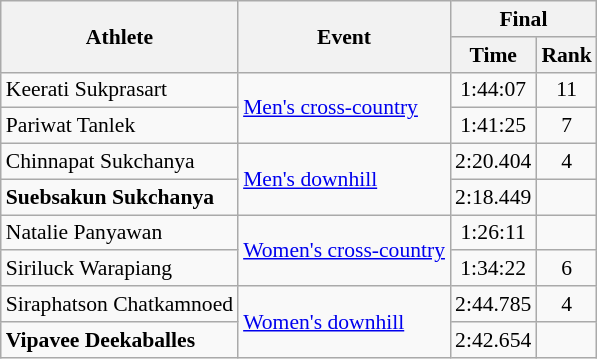<table class=wikitable style=font-size:90%;text-align:center>
<tr>
<th rowspan="2">Athlete</th>
<th rowspan="2">Event</th>
<th colspan=2>Final</th>
</tr>
<tr>
<th>Time</th>
<th>Rank</th>
</tr>
<tr>
<td align=left>Keerati Sukprasart</td>
<td align=left rowspan=2><a href='#'>Men's cross-country</a></td>
<td>1:44:07</td>
<td>11</td>
</tr>
<tr>
<td align=left>Pariwat Tanlek</td>
<td>1:41:25</td>
<td>7</td>
</tr>
<tr>
<td align=left>Chinnapat Sukchanya</td>
<td align=left rowspan=2><a href='#'>Men's downhill</a></td>
<td>2:20.404</td>
<td>4</td>
</tr>
<tr>
<td align=left><strong>Suebsakun Sukchanya</strong></td>
<td>2:18.449</td>
<td></td>
</tr>
<tr>
<td align=left>Natalie Panyawan</td>
<td align=left rowspan=2><a href='#'>Women's cross-country</a></td>
<td>1:26:11</td>
<td></td>
</tr>
<tr>
<td align=left>Siriluck Warapiang</td>
<td>1:34:22</td>
<td>6</td>
</tr>
<tr>
<td align=left>Siraphatson Chatkamnoed</td>
<td align=left rowspan=2><a href='#'>Women's downhill</a></td>
<td>2:44.785</td>
<td>4</td>
</tr>
<tr>
<td align=left><strong>Vipavee Deekaballes</strong></td>
<td>2:42.654</td>
<td></td>
</tr>
</table>
